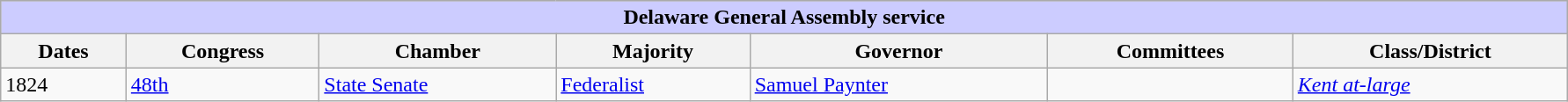<table class=wikitable style="width: 94%" style="text-align: center;" align="center">
<tr bgcolor=#cccccc>
<th colspan=7 style="background: #ccccff;">Delaware General Assembly service</th>
</tr>
<tr>
<th><strong>Dates</strong></th>
<th><strong>Congress</strong></th>
<th><strong>Chamber</strong></th>
<th><strong>Majority</strong></th>
<th><strong>Governor</strong></th>
<th><strong>Committees</strong></th>
<th><strong>Class/District</strong></th>
</tr>
<tr>
<td>1824</td>
<td><a href='#'>48th</a></td>
<td><a href='#'>State Senate</a></td>
<td><a href='#'>Federalist</a></td>
<td><a href='#'>Samuel Paynter</a></td>
<td></td>
<td><a href='#'><em>Kent at-large</em></a></td>
</tr>
</table>
